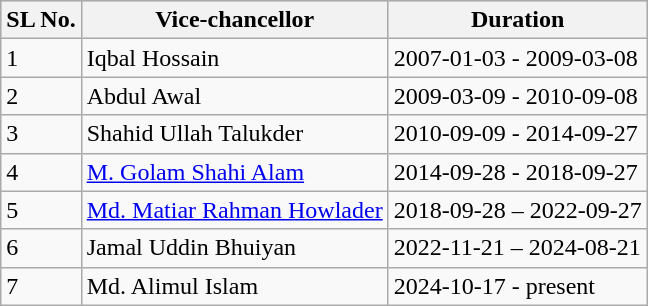<table class="wikitable sortable">
<tr style="background: #CCCCCC;">
<th>SL No.</th>
<th class="unsortable">Vice-chancellor</th>
<th class="unsortable">Duration</th>
</tr>
<tr>
<td>1</td>
<td>Iqbal Hossain</td>
<td>2007-01-03 - 2009-03-08</td>
</tr>
<tr>
<td>2</td>
<td>Abdul Awal</td>
<td>2009-03-09 - 2010-09-08</td>
</tr>
<tr>
<td>3</td>
<td>Shahid Ullah Talukder</td>
<td>2010-09-09 - 2014-09-27</td>
</tr>
<tr>
<td>4</td>
<td><a href='#'>M. Golam Shahi Alam</a></td>
<td>2014-09-28 - 2018-09-27</td>
</tr>
<tr>
<td>5</td>
<td><a href='#'>Md. Matiar Rahman Howlader</a></td>
<td>2018-09-28 – 2022-09-27</td>
</tr>
<tr>
<td>6</td>
<td>Jamal Uddin Bhuiyan</td>
<td>2022-11-21 – 2024-08-21</td>
</tr>
<tr>
<td>7</td>
<td>Md. Alimul Islam</td>
<td>2024-10-17 - present</td>
</tr>
</table>
